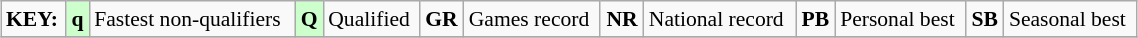<table class="wikitable" style="margin:0.5em auto; font-size:90%;position:relative;" width=60%>
<tr>
<td><strong>KEY:</strong></td>
<td bgcolor=ccffcc align=center><strong>q</strong></td>
<td>Fastest non-qualifiers</td>
<td bgcolor=ccffcc align=center><strong>Q</strong></td>
<td>Qualified</td>
<td align=center><strong>GR</strong></td>
<td>Games record</td>
<td align=center><strong>NR</strong></td>
<td>National record</td>
<td align=center><strong>PB</strong></td>
<td>Personal best</td>
<td align=center><strong>SB</strong></td>
<td>Seasonal best</td>
</tr>
<tr>
</tr>
</table>
